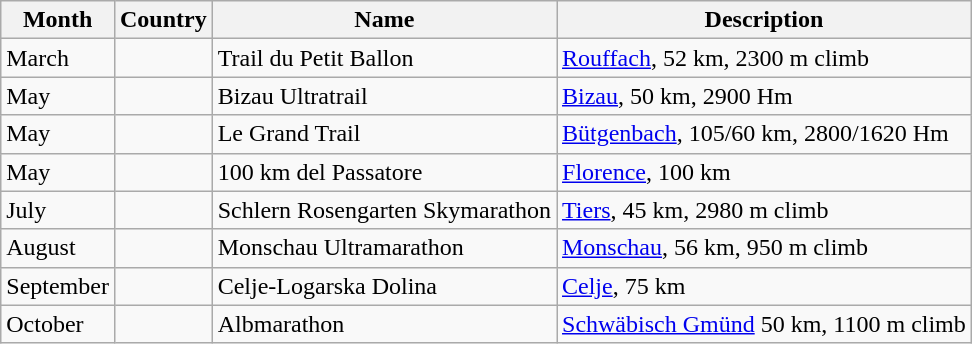<table class="wikitable sortable">
<tr>
<th>Month</th>
<th>Country</th>
<th>Name</th>
<th>Description</th>
</tr>
<tr>
<td>March</td>
<td></td>
<td>Trail du Petit Ballon</td>
<td><a href='#'>Rouffach</a>, 52 km, 2300 m climb</td>
</tr>
<tr>
<td>May</td>
<td></td>
<td>Bizau Ultratrail</td>
<td><a href='#'>Bizau</a>, 50 km, 2900 Hm</td>
</tr>
<tr>
<td>May</td>
<td></td>
<td>Le Grand Trail</td>
<td><a href='#'>Bütgenbach</a>, 105/60 km, 2800/1620 Hm</td>
</tr>
<tr>
<td>May</td>
<td></td>
<td>100 km del Passatore</td>
<td><a href='#'>Florence</a>, 100 km</td>
</tr>
<tr>
<td>July</td>
<td></td>
<td>Schlern Rosengarten Skymarathon</td>
<td><a href='#'>Tiers</a>, 45 km, 2980 m climb</td>
</tr>
<tr>
<td>August</td>
<td></td>
<td>Monschau Ultramarathon</td>
<td><a href='#'>Monschau</a>, 56 km, 950 m climb</td>
</tr>
<tr>
<td>September</td>
<td></td>
<td>Celje-Logarska Dolina</td>
<td><a href='#'>Celje</a>, 75 km</td>
</tr>
<tr>
<td>October</td>
<td></td>
<td>Albmarathon</td>
<td><a href='#'>Schwäbisch Gmünd</a> 50 km, 1100 m climb</td>
</tr>
</table>
